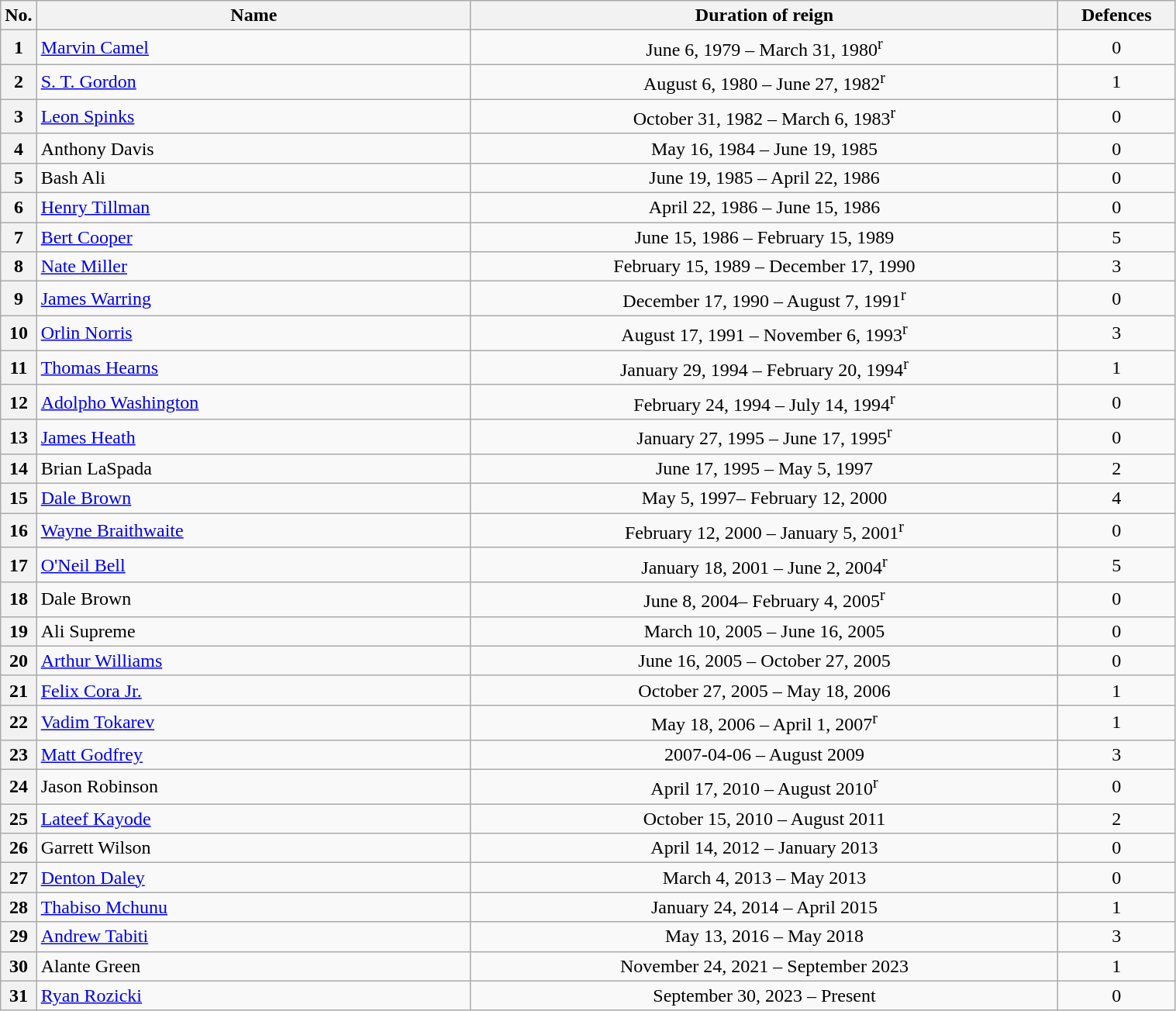<table class="wikitable" width=80%>
<tr>
<th width=3%>No.</th>
<th width=37%>Name</th>
<th width=50%>Duration of reign</th>
<th width=10%>Defences</th>
</tr>
<tr align=center>
<th>1</th>
<td align=left> <a href='#'>Marvin Camel</a></td>
<td>June 6, 1979 – March 31, 1980<sup>r</sup></td>
<td>0</td>
</tr>
<tr align=center>
<th>2</th>
<td align=left> <a href='#'>S. T. Gordon</a></td>
<td>August 6, 1980 – June 27, 1982<sup>r</sup></td>
<td>1</td>
</tr>
<tr align=center>
<th>3</th>
<td align=left> <a href='#'>Leon Spinks</a></td>
<td>October 31, 1982 – March 6, 1983<sup>r</sup></td>
<td>0</td>
</tr>
<tr align=center>
<th>4</th>
<td align=left> Anthony Davis</td>
<td>May 16, 1984 – June 19, 1985</td>
<td>0</td>
</tr>
<tr align=center>
<th>5</th>
<td align=left> Bash Ali</td>
<td>June 19, 1985 – April 22, 1986</td>
<td>0</td>
</tr>
<tr align=center>
<th>6</th>
<td align=left> <a href='#'>Henry Tillman</a></td>
<td>April 22, 1986 – June 15, 1986</td>
<td>0</td>
</tr>
<tr align=center>
<th>7</th>
<td align=left> <a href='#'>Bert Cooper</a></td>
<td>June 15, 1986 – February 15, 1989</td>
<td>5</td>
</tr>
<tr align=center>
<th>8</th>
<td align=left> <a href='#'>Nate Miller</a></td>
<td>February 15, 1989 – December 17, 1990</td>
<td>3</td>
</tr>
<tr align=center>
<th>9</th>
<td align=left> <a href='#'>James Warring</a></td>
<td>December 17, 1990 – August 7, 1991<sup>r</sup></td>
<td>0</td>
</tr>
<tr align=center>
<th>10</th>
<td align=left> <a href='#'>Orlin Norris</a></td>
<td>August 17, 1991 – November 6, 1993<sup>r</sup></td>
<td>3</td>
</tr>
<tr align=center>
<th>11</th>
<td align=left> <a href='#'>Thomas Hearns</a></td>
<td>January 29, 1994 – February 20, 1994<sup>r</sup></td>
<td>1</td>
</tr>
<tr align=center>
<th>12</th>
<td align=left> <a href='#'>Adolpho Washington</a></td>
<td>February 24, 1994 – July 14, 1994<sup>r</sup></td>
<td>0</td>
</tr>
<tr align=center>
<th>13</th>
<td align=left> <a href='#'>James Heath</a></td>
<td>January 27, 1995 – June 17, 1995<sup>r</sup></td>
<td>0</td>
</tr>
<tr align=center>
<th>14</th>
<td align=left> Brian LaSpada</td>
<td>June 17, 1995 – May 5, 1997</td>
<td>2</td>
</tr>
<tr align=center>
<th>15</th>
<td align=left> <a href='#'>Dale Brown</a></td>
<td>May 5, 1997– February 12, 2000</td>
<td>4</td>
</tr>
<tr align=center>
<th>16</th>
<td align=left> <a href='#'>Wayne Braithwaite</a></td>
<td>February 12, 2000 – January 5, 2001<sup>r</sup></td>
<td>0</td>
</tr>
<tr align=center>
<th>17</th>
<td align=left> <a href='#'>O'Neil Bell</a></td>
<td>January 18, 2001 – June 2, 2004<sup>r</sup></td>
<td>5</td>
</tr>
<tr align=center>
<th>18</th>
<td align=left> Dale Brown </td>
<td>June 8, 2004– February 4, 2005<sup>r</sup></td>
<td>0</td>
</tr>
<tr align=center>
<th>19</th>
<td align=left> Ali Supreme</td>
<td>March 10, 2005 – June 16, 2005</td>
<td>0</td>
</tr>
<tr align=center>
<th>20</th>
<td align=left> <a href='#'>Arthur Williams</a></td>
<td>June 16, 2005 – October 27, 2005</td>
<td>0</td>
</tr>
<tr align=center>
<th>21</th>
<td align=left> <a href='#'>Felix Cora Jr.</a></td>
<td>October 27, 2005 – May 18, 2006</td>
<td>1</td>
</tr>
<tr align=center>
<th>22</th>
<td align=left> <a href='#'>Vadim Tokarev</a></td>
<td>May 18, 2006 – April 1, 2007<sup>r</sup></td>
<td>1</td>
</tr>
<tr align=center>
<th>23</th>
<td align=left> <a href='#'>Matt Godfrey</a></td>
<td>2007-04-06 – August 2009</td>
<td>3</td>
</tr>
<tr align=center>
<th>24</th>
<td align=left> Jason Robinson</td>
<td>April 17, 2010 – August 2010<sup>r</sup></td>
<td>0</td>
</tr>
<tr align=center>
<th>25</th>
<td align=left> <a href='#'>Lateef Kayode</a></td>
<td>October 15, 2010 – August 2011</td>
<td>2</td>
</tr>
<tr align=center>
<th>26</th>
<td align=left> Garrett Wilson</td>
<td>April 14, 2012 – January 2013</td>
<td>0</td>
</tr>
<tr align=center>
<th>27</th>
<td align=left> <a href='#'>Denton Daley</a></td>
<td>March 4, 2013 – May 2013</td>
<td>0</td>
</tr>
<tr align=center>
<th>28</th>
<td align=left> <a href='#'>Thabiso Mchunu</a></td>
<td>January 24, 2014 – April 2015</td>
<td>1</td>
</tr>
<tr align=center>
<th>29</th>
<td align=left> <a href='#'>Andrew Tabiti</a></td>
<td>May 13, 2016 – May 2018</td>
<td>3</td>
</tr>
<tr align=center>
<th>30</th>
<td align=left> Alante Green</td>
<td>November 24, 2021 – September 2023</td>
<td>1</td>
</tr>
<tr align=center>
<th>31</th>
<td align=left> <a href='#'>Ryan Rozicki</a></td>
<td>September 30, 2023 – Present</td>
<td>0</td>
</tr>
</table>
